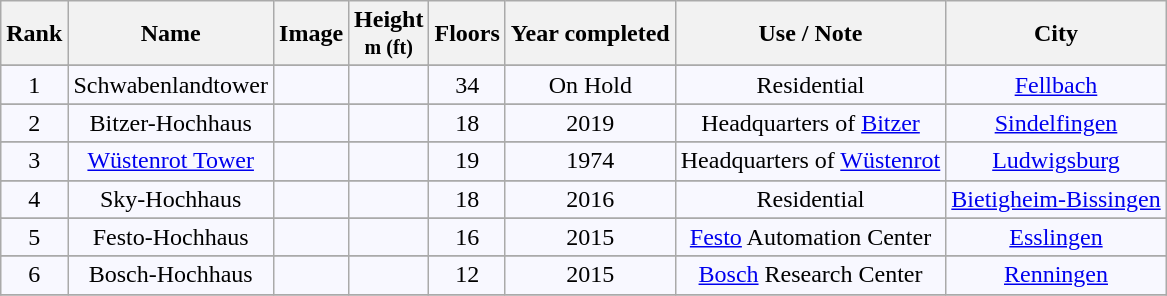<table class="wikitable sortable">
<tr>
<th>Rank</th>
<th>Name</th>
<th>Image</th>
<th>Height<br><small>m (ft)</small></th>
<th>Floors</th>
<th>Year completed</th>
<th>Use / Note</th>
<th>City</th>
</tr>
<tr>
</tr>
<tr ---- align="center" valign="top" bgcolor="#F8F8FF">
<td align="center">1</td>
<td>Schwabenlandtower</td>
<td></td>
<td align="center"></td>
<td>34</td>
<td>On Hold</td>
<td>Residential</td>
<td><a href='#'>Fellbach</a></td>
</tr>
<tr>
</tr>
<tr ---- align="center" valign="top" bgcolor="#F8F8FF">
<td align="center">2</td>
<td>Bitzer-Hochhaus</td>
<td></td>
<td align="center"></td>
<td>18</td>
<td>2019</td>
<td>Headquarters of <a href='#'>Bitzer</a></td>
<td><a href='#'>Sindelfingen</a></td>
</tr>
<tr>
</tr>
<tr ---- align="center" valign="top" bgcolor="#F8F8FF">
<td align="center">3</td>
<td><a href='#'>Wüstenrot Tower</a></td>
<td></td>
<td align="center"></td>
<td>19</td>
<td>1974</td>
<td>Headquarters of <a href='#'>Wüstenrot</a></td>
<td><a href='#'>Ludwigsburg</a></td>
</tr>
<tr>
</tr>
<tr ---- align="center" valign="top" bgcolor="#F8F8FF">
<td align="center">4</td>
<td>Sky-Hochhaus</td>
<td></td>
<td align="center"></td>
<td>18</td>
<td>2016</td>
<td>Residential</td>
<td><a href='#'>Bietigheim-Bissingen</a></td>
</tr>
<tr>
</tr>
<tr ---- align="center" valign="top" bgcolor="#F8F8FF">
<td align="center">5</td>
<td>Festo-Hochhaus</td>
<td></td>
<td align="center"></td>
<td>16</td>
<td>2015</td>
<td><a href='#'>Festo</a> Automation Center</td>
<td><a href='#'>Esslingen</a></td>
</tr>
<tr>
</tr>
<tr ---- align="center" valign="top" bgcolor="#F8F8FF">
<td align="center">6</td>
<td>Bosch-Hochhaus</td>
<td></td>
<td align="center"></td>
<td>12</td>
<td>2015</td>
<td><a href='#'>Bosch</a> Research Center</td>
<td><a href='#'>Renningen</a></td>
</tr>
<tr>
</tr>
</table>
